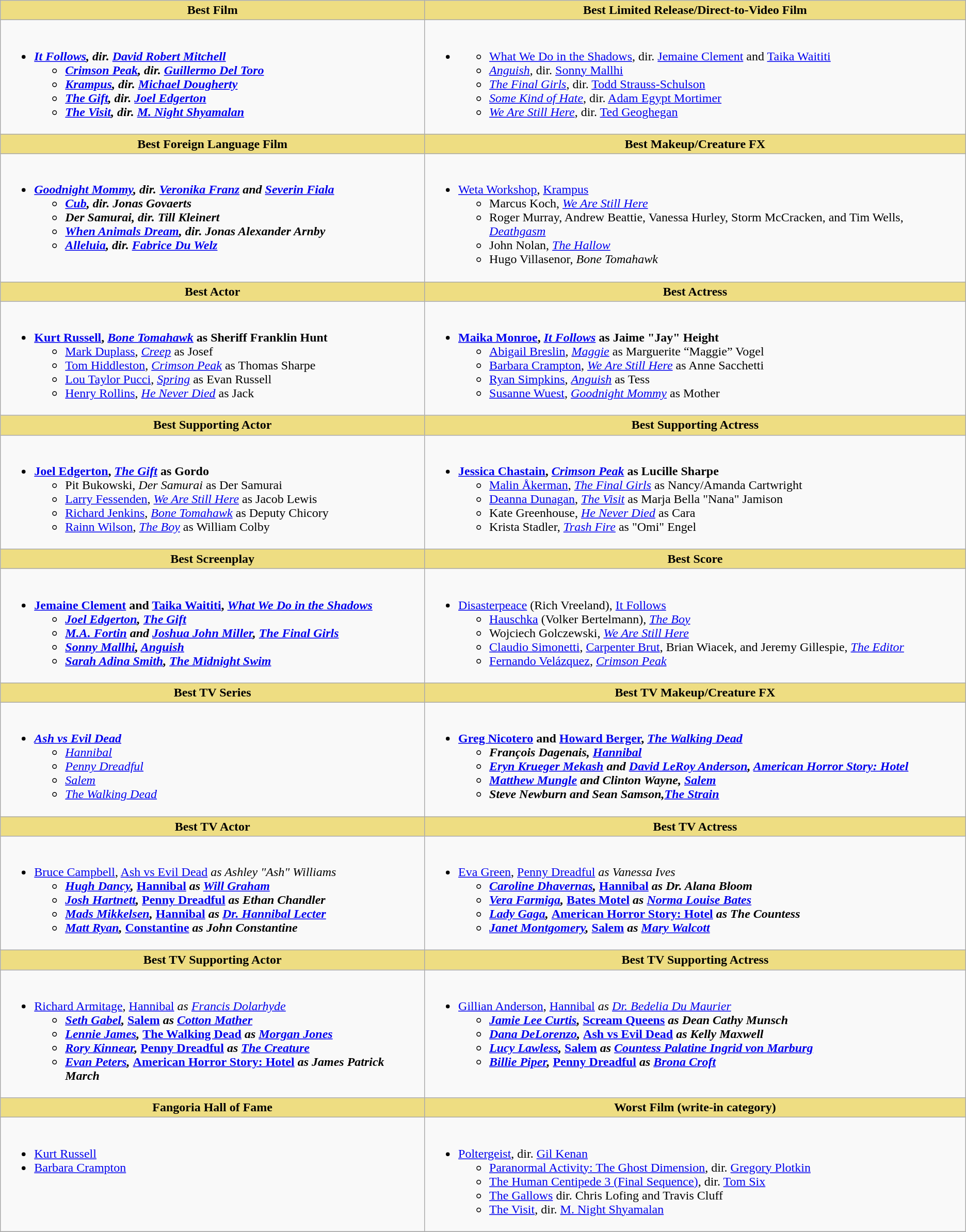<table class=wikitable style="width="100%">
<tr>
<th style="background:#EEDD82">Best Film</th>
<th style="background:#EEDD82">Best Limited Release/Direct-to-Video Film</th>
</tr>
<tr>
<td valign="top"><br><ul><li><strong><em><a href='#'>It Follows</a><em>, dir. <a href='#'>David Robert Mitchell</a><strong><ul><li></em><a href='#'>Crimson Peak</a><em>, dir. <a href='#'>Guillermo Del Toro</a></li><li></em><a href='#'>Krampus</a><em>, dir. <a href='#'>Michael Dougherty</a></li><li></em><a href='#'>The Gift</a><em>, dir. <a href='#'>Joel Edgerton</a></li><li></em><a href='#'>The Visit</a><em>, dir. <a href='#'>M. Night Shyamalan</a></li></ul></li></ul></td>
<td valign="top"><br><ul><li><ul><li></em></strong><a href='#'>What We Do in the Shadows</a></em>, dir. <a href='#'>Jemaine Clement</a> and <a href='#'>Taika Waititi</a></strong></li><li><em><a href='#'>Anguish</a></em>, dir. <a href='#'>Sonny Mallhi</a></li><li><em><a href='#'>The Final Girls</a></em>, dir. <a href='#'>Todd Strauss-Schulson</a></li><li><em><a href='#'>Some Kind of Hate</a></em>, dir. <a href='#'>Adam Egypt Mortimer</a></li><li><em><a href='#'>We Are Still Here</a></em>, dir. <a href='#'>Ted Geoghegan</a></li></ul></li></ul></td>
</tr>
<tr>
<th style="background:#EEDD82">Best Foreign Language Film</th>
<th style="background:#EEDD82">Best Makeup/Creature FX</th>
</tr>
<tr>
<td valign="top"><br><ul><li><strong><em><a href='#'>Goodnight Mommy</a><em>, dir. <a href='#'>Veronika Franz</a> and <a href='#'>Severin Fiala</a><strong><ul><li></em><a href='#'>Cub</a><em>, dir. Jonas Govaerts</li><li></em>Der Samurai<em>, dir. Till Kleinert</li><li></em><a href='#'>When Animals Dream</a><em>, dir. Jonas Alexander Arnby</li><li></em><a href='#'>Alleluia</a><em>, dir. <a href='#'>Fabrice Du Welz</a></li></ul></li></ul></td>
<td valign="top"><br><ul><li></strong><a href='#'>Weta Workshop</a>, </em><a href='#'>Krampus</a></em></strong><ul><li>Marcus Koch, <em><a href='#'>We Are Still Here</a></em></li><li>Roger Murray, Andrew Beattie, Vanessa Hurley, Storm McCracken, and Tim Wells, <em><a href='#'>Deathgasm</a></em></li><li>John Nolan, <em><a href='#'>The Hallow</a></em></li><li>Hugo Villasenor, <em>Bone Tomahawk</em></li></ul></li></ul></td>
</tr>
<tr>
<th style="background:#EEDD82">Best Actor</th>
<th style="background:#EEDD82">Best Actress</th>
</tr>
<tr>
<td valign="top"><br><ul><li><strong><a href='#'>Kurt Russell</a>, <em><a href='#'>Bone Tomahawk</a></em> as Sheriff Franklin Hunt</strong><ul><li><a href='#'>Mark Duplass</a>, <em><a href='#'>Creep</a></em> as Josef</li><li><a href='#'>Tom Hiddleston</a>, <em><a href='#'>Crimson Peak</a></em> as Thomas Sharpe</li><li><a href='#'>Lou Taylor Pucci</a>, <em><a href='#'>Spring</a></em> as Evan Russell</li><li><a href='#'>Henry Rollins</a>, <em><a href='#'>He Never Died</a></em> as Jack</li></ul></li></ul></td>
<td valign="top"><br><ul><li><strong><a href='#'>Maika Monroe</a>, <em><a href='#'>It Follows</a></em> as Jaime "Jay" Height</strong><ul><li><a href='#'>Abigail Breslin</a>, <em><a href='#'>Maggie</a></em> as Marguerite “Maggie” Vogel</li><li><a href='#'>Barbara Crampton</a>, <em><a href='#'>We Are Still Here</a></em> as Anne Sacchetti</li><li><a href='#'>Ryan Simpkins</a>, <em><a href='#'>Anguish</a></em> as Tess</li><li><a href='#'>Susanne Wuest</a>, <em><a href='#'>Goodnight Mommy</a></em> as Mother</li></ul></li></ul></td>
</tr>
<tr>
<th style="background:#EEDD82">Best Supporting Actor</th>
<th style="background:#EEDD82">Best Supporting Actress</th>
</tr>
<tr>
<td valign="top"><br><ul><li><strong><a href='#'>Joel Edgerton</a>, <em><a href='#'>The Gift</a></em> as Gordo</strong><ul><li>Pit Bukowski, <em>Der Samurai</em> as Der Samurai</li><li><a href='#'>Larry Fessenden</a>, <em><a href='#'>We Are Still Here</a></em> as Jacob Lewis</li><li><a href='#'>Richard Jenkins</a>, <em><a href='#'>Bone Tomahawk</a></em> as Deputy Chicory</li><li><a href='#'>Rainn Wilson</a>, <em><a href='#'>The Boy</a></em> as William Colby</li></ul></li></ul></td>
<td valign="top"><br><ul><li><strong><a href='#'>Jessica Chastain</a>, <em><a href='#'>Crimson Peak</a></em> as Lucille Sharpe</strong><ul><li><a href='#'>Malin Åkerman</a>, <em><a href='#'>The Final Girls</a></em> as Nancy/Amanda Cartwright</li><li><a href='#'>Deanna Dunagan</a>, <em><a href='#'>The Visit</a></em> as Marja Bella "Nana" Jamison</li><li>Kate Greenhouse, <em><a href='#'>He Never Died</a></em> as Cara</li><li>Krista Stadler, <em><a href='#'>Trash Fire</a></em> as "Omi" Engel</li></ul></li></ul></td>
</tr>
<tr>
<th style="background:#EEDD82">Best Screenplay</th>
<th style="background:#EEDD82">Best Score</th>
</tr>
<tr>
<td valign="top"><br><ul><li><strong><a href='#'>Jemaine Clement</a> and <a href='#'>Taika Waititi</a>, <em><a href='#'>What We Do in the Shadows</a><strong><em><ul><li><a href='#'>Joel Edgerton</a>, </em><a href='#'>The Gift</a><em></li><li><a href='#'>M.A. Fortin</a> and <a href='#'>Joshua John Miller</a>, </em><a href='#'>The Final Girls</a><em></li><li><a href='#'>Sonny Mallhi</a>, </em><a href='#'>Anguish</a><em></li><li><a href='#'>Sarah Adina Smith</a>, </em><a href='#'>The Midnight Swim</a><em></li></ul></li></ul></td>
<td valign="top"><br><ul><li></strong><a href='#'>Disasterpeace</a> (Rich Vreeland), </em><a href='#'>It Follows</a></em></strong><ul><li><a href='#'>Hauschka</a> (Volker Bertelmann), <em><a href='#'>The Boy</a></em></li><li>Wojciech Golczewski, <em><a href='#'>We Are Still Here</a></em></li><li><a href='#'>Claudio Simonetti</a>, <a href='#'>Carpenter Brut</a>, Brian Wiacek, and Jeremy Gillespie, <em><a href='#'>The Editor</a></em></li><li><a href='#'>Fernando Velázquez</a>, <em><a href='#'>Crimson Peak</a></em></li></ul></li></ul></td>
</tr>
<tr>
<th style="background:#EEDD82">Best TV Series</th>
<th style="background:#EEDD82">Best TV Makeup/Creature FX</th>
</tr>
<tr>
<td valign="top"><br><ul><li><strong><em><a href='#'>Ash vs Evil Dead</a></em></strong><ul><li><em><a href='#'>Hannibal</a></em></li><li><em><a href='#'>Penny Dreadful</a></em></li><li><em><a href='#'>Salem</a></em></li><li><em><a href='#'>The Walking Dead</a></em></li></ul></li></ul></td>
<td valign="top"><br><ul><li><strong><a href='#'>Greg Nicotero</a> and <a href='#'>Howard Berger</a>, <em><a href='#'>The Walking Dead</a><strong><em><ul><li>François Dagenais, </em><a href='#'>Hannibal</a><em></li><li><a href='#'>Eryn Krueger Mekash</a> and <a href='#'>David LeRoy Anderson</a>, </em><a href='#'>American Horror Story: Hotel</a><em></li><li><a href='#'>Matthew Mungle</a> and Clinton Wayne, </em><a href='#'>Salem</a><em></li><li>Steve Newburn and Sean Samson,</em><a href='#'>The Strain</a><em></li></ul></li></ul></td>
</tr>
<tr>
<th style="background:#EEDD82">Best TV Actor</th>
<th style="background:#EEDD82">Best TV Actress</th>
</tr>
<tr>
<td valign="top"><br><ul><li></strong><a href='#'>Bruce Campbell</a>, </em><a href='#'>Ash vs Evil Dead</a><em> as Ashley "Ash" Williams<strong><ul><li><a href='#'>Hugh Dancy</a>, </em><a href='#'>Hannibal</a><em> as <a href='#'>Will Graham</a></li><li><a href='#'>Josh Hartnett</a>, </em><a href='#'>Penny Dreadful</a><em> as Ethan Chandler</li><li><a href='#'>Mads Mikkelsen</a>, </em><a href='#'>Hannibal</a><em> as <a href='#'>Dr. Hannibal Lecter</a></li><li><a href='#'>Matt Ryan</a>, </em><a href='#'>Constantine</a><em> as John Constantine</li></ul></li></ul></td>
<td valign="top"><br><ul><li></strong><a href='#'>Eva Green</a>, </em><a href='#'>Penny Dreadful</a><em> as Vanessa Ives<strong><ul><li><a href='#'>Caroline Dhavernas</a>, </em><a href='#'>Hannibal</a><em> as Dr. Alana Bloom</li><li><a href='#'>Vera Farmiga</a>, </em><a href='#'>Bates Motel</a><em> as <a href='#'>Norma Louise Bates</a></li><li><a href='#'>Lady Gaga</a>, </em><a href='#'>American Horror Story: Hotel</a><em> as The Countess</li><li><a href='#'>Janet Montgomery</a>, </em><a href='#'>Salem</a><em> as <a href='#'>Mary Walcott</a></li></ul></li></ul></td>
</tr>
<tr>
<th style="background:#EEDD82">Best TV Supporting Actor</th>
<th style="background:#EEDD82">Best TV Supporting Actress</th>
</tr>
<tr>
<td valign="top"><br><ul><li></strong><a href='#'>Richard Armitage</a>, </em><a href='#'>Hannibal</a><em> as <a href='#'>Francis Dolarhyde</a><strong><ul><li><a href='#'>Seth Gabel</a>, </em><a href='#'>Salem</a><em> as <a href='#'>Cotton Mather</a></li><li><a href='#'>Lennie James</a>, </em><a href='#'>The Walking Dead</a><em> as <a href='#'>Morgan Jones</a></li><li><a href='#'>Rory Kinnear</a>, </em><a href='#'>Penny Dreadful</a><em> as <a href='#'>The Creature</a></li><li><a href='#'>Evan Peters</a>, </em><a href='#'>American Horror Story: Hotel</a><em> as James Patrick March</li></ul></li></ul></td>
<td valign="top"><br><ul><li></strong><a href='#'>Gillian Anderson</a>, </em><a href='#'>Hannibal</a><em> as <a href='#'>Dr. Bedelia Du Maurier</a><strong><ul><li><a href='#'>Jamie Lee Curtis</a>, </em><a href='#'>Scream Queens</a><em> as Dean Cathy Munsch</li><li><a href='#'>Dana DeLorenzo</a>, </em><a href='#'>Ash vs Evil Dead</a><em> as Kelly Maxwell</li><li><a href='#'>Lucy Lawless</a>, </em><a href='#'>Salem</a><em> as <a href='#'>Countess Palatine Ingrid von Marburg</a></li><li><a href='#'>Billie Piper</a>, </em><a href='#'>Penny Dreadful</a><em> as <a href='#'>Brona Croft</a></li></ul></li></ul></td>
</tr>
<tr>
<th style="background:#EEDD82">Fangoria Hall of Fame</th>
<th style="background:#EEDD82">Worst Film (write-in category)</th>
</tr>
<tr>
<td valign="top"><br><ul><li><a href='#'>Kurt Russell</a></li><li><a href='#'>Barbara Crampton</a></li></ul></td>
<td valign="top"><br><ul><li></em></strong><a href='#'>Poltergeist</a></em>, dir. <a href='#'>Gil Kenan</a></strong><ul><li><a href='#'>Paranormal Activity: The Ghost Dimension</a>, dir. <a href='#'>Gregory Plotkin</a></li><li><a href='#'>The Human Centipede 3 (Final Sequence)</a>, dir. <a href='#'>Tom Six</a></li><li><a href='#'>The Gallows</a> dir. Chris Lofing and Travis Cluff</li><li><a href='#'>The Visit</a>, dir. <a href='#'>M. Night Shyamalan</a></li></ul></li></ul></td>
</tr>
<tr>
</tr>
</table>
